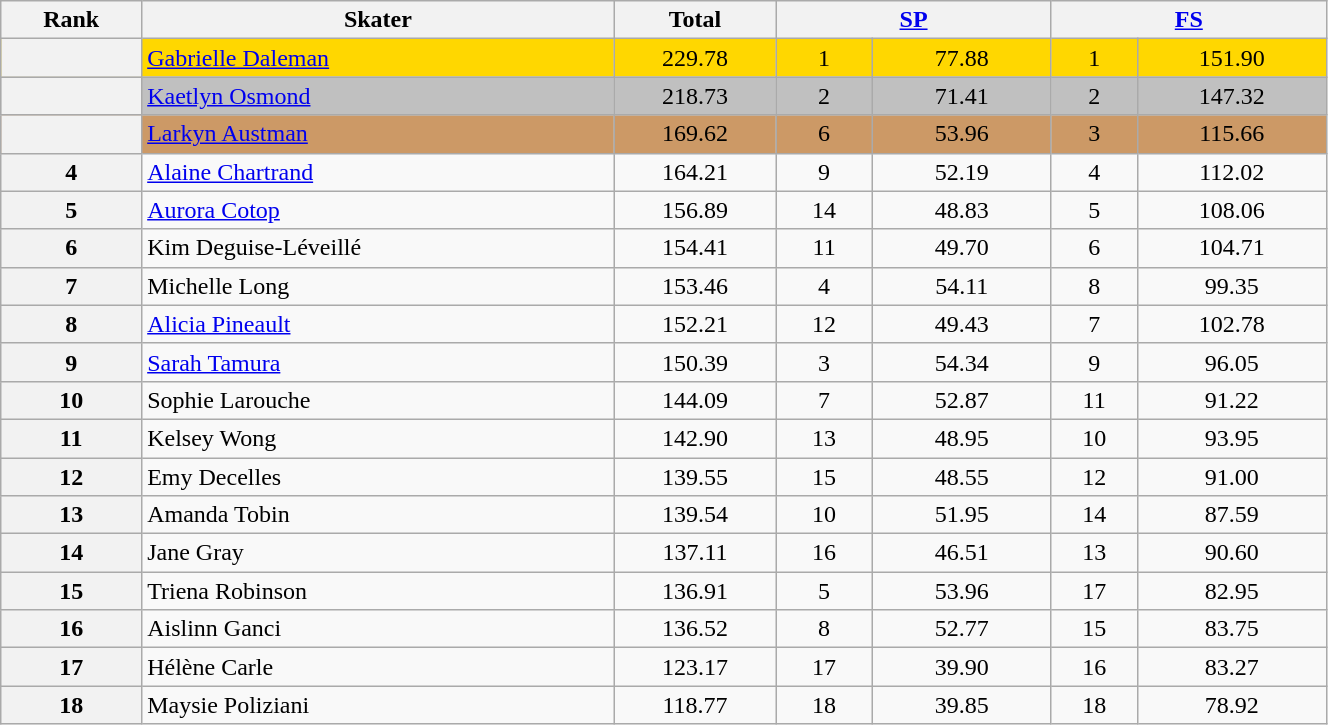<table class="wikitable sortable" style="text-align:center; width:70%">
<tr>
<th scope="col">Rank</th>
<th scope="col">Skater</th>
<th scope="col">Total</th>
<th scope="col" colspan="2" width="80px"><a href='#'>SP</a></th>
<th scope="col" colspan="2" width="80px"><a href='#'>FS</a></th>
</tr>
<tr bgcolor="gold">
<th scope="row"></th>
<td align="left"><a href='#'>Gabrielle Daleman</a></td>
<td align="center">229.78</td>
<td align="center">1</td>
<td align="center">77.88</td>
<td align="center">1</td>
<td align="center">151.90</td>
</tr>
<tr bgcolor="silver">
<th scope="row"></th>
<td align="left"><a href='#'>Kaetlyn Osmond</a></td>
<td align="center">218.73</td>
<td align="center">2</td>
<td align="center">71.41</td>
<td align="center">2</td>
<td align="center">147.32</td>
</tr>
<tr bgcolor="cc9966">
<th scope="row"></th>
<td align="left"><a href='#'>Larkyn Austman</a></td>
<td align="center">169.62</td>
<td align="center">6</td>
<td align="center">53.96</td>
<td align="center">3</td>
<td align="center">115.66</td>
</tr>
<tr>
<th scope="row">4</th>
<td align="left"><a href='#'>Alaine Chartrand</a></td>
<td align="center">164.21</td>
<td align="center">9</td>
<td align="center">52.19</td>
<td align="center">4</td>
<td align="center">112.02</td>
</tr>
<tr>
<th scope="row">5</th>
<td align="left"><a href='#'>Aurora Cotop</a></td>
<td align="center">156.89</td>
<td align="center">14</td>
<td align="center">48.83</td>
<td align="center">5</td>
<td align="center">108.06</td>
</tr>
<tr>
<th scope="row">6</th>
<td align="left">Kim Deguise-Léveillé</td>
<td align="center">154.41</td>
<td align="center">11</td>
<td align="center">49.70</td>
<td align="center">6</td>
<td align="center">104.71</td>
</tr>
<tr>
<th scope="row">7</th>
<td align="left">Michelle Long</td>
<td align="center">153.46</td>
<td align="center">4</td>
<td align="center">54.11</td>
<td align="center">8</td>
<td align="center">99.35</td>
</tr>
<tr>
<th scope="row">8</th>
<td align="left"><a href='#'>Alicia Pineault</a></td>
<td align="center">152.21</td>
<td align="center">12</td>
<td align="center">49.43</td>
<td align="center">7</td>
<td align="center">102.78</td>
</tr>
<tr>
<th scope="row">9</th>
<td align="left"><a href='#'>Sarah Tamura</a></td>
<td align="center">150.39</td>
<td align="center">3</td>
<td align="center">54.34</td>
<td align="center">9</td>
<td align="center">96.05</td>
</tr>
<tr>
<th scope="row">10</th>
<td align="left">Sophie Larouche</td>
<td align="center">144.09</td>
<td align="center">7</td>
<td align="center">52.87</td>
<td align="center">11</td>
<td align="center">91.22</td>
</tr>
<tr>
<th scope="row">11</th>
<td align="left">Kelsey Wong</td>
<td align="center">142.90</td>
<td align="center">13</td>
<td align="center">48.95</td>
<td align="center">10</td>
<td align="center">93.95</td>
</tr>
<tr>
<th scope="row">12</th>
<td align="left">Emy Decelles</td>
<td align="center">139.55</td>
<td align="center">15</td>
<td align="center">48.55</td>
<td align="center">12</td>
<td align="center">91.00</td>
</tr>
<tr>
<th scope="row">13</th>
<td align="left">Amanda Tobin</td>
<td align="center">139.54</td>
<td align="center">10</td>
<td align="center">51.95</td>
<td align="center">14</td>
<td align="center">87.59</td>
</tr>
<tr>
<th scope="row">14</th>
<td align="left">Jane Gray</td>
<td align="center">137.11</td>
<td align="center">16</td>
<td align="center">46.51</td>
<td align="center">13</td>
<td align="center">90.60</td>
</tr>
<tr>
<th scope="row">15</th>
<td align="left">Triena Robinson</td>
<td align="center">136.91</td>
<td align="center">5</td>
<td align="center">53.96</td>
<td align="center">17</td>
<td align="center">82.95</td>
</tr>
<tr>
<th scope="row">16</th>
<td align="left">Aislinn Ganci</td>
<td align="center">136.52</td>
<td align="center">8</td>
<td align="center">52.77</td>
<td align="center">15</td>
<td align="center">83.75</td>
</tr>
<tr>
<th scope="row">17</th>
<td align="left">Hélène Carle</td>
<td align="center">123.17</td>
<td align="center">17</td>
<td align="center">39.90</td>
<td align="center">16</td>
<td align="center">83.27</td>
</tr>
<tr>
<th scope="row">18</th>
<td align="left">Maysie Poliziani</td>
<td align="center">118.77</td>
<td align="center">18</td>
<td align="center">39.85</td>
<td align="center">18</td>
<td align="center">78.92</td>
</tr>
</table>
